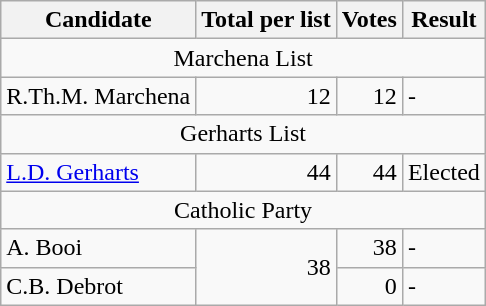<table class="wikitable">
<tr>
<th>Candidate</th>
<th>Total per list</th>
<th>Votes</th>
<th>Result</th>
</tr>
<tr>
<td Colspan = "4" style="text-align:center;">Marchena List</td>
</tr>
<tr>
<td>R.Th.M. Marchena</td>
<td style="text-align:right">12</td>
<td style="text-align:right">12</td>
<td>-</td>
</tr>
<tr>
<td Colspan = "4" style="text-align:center;">Gerharts List</td>
</tr>
<tr>
<td><a href='#'>L.D. Gerharts</a></td>
<td style="text-align:right">44</td>
<td style="text-align:right">44</td>
<td>Elected</td>
</tr>
<tr>
<td Colspan = "4" style="text-align:center;">Catholic Party</td>
</tr>
<tr>
<td>A. Booi</td>
<td Rowspan="2" style="text-align:right">38</td>
<td style="text-align:right">38</td>
<td>-</td>
</tr>
<tr>
<td>C.B. Debrot</td>
<td style="text-align:right">0</td>
<td>-</td>
</tr>
</table>
